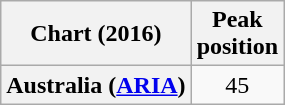<table class="wikitable plainrowheaders" style="text-align:center">
<tr>
<th scope="col">Chart (2016)</th>
<th scope="col">Peak<br>position</th>
</tr>
<tr>
<th scope="row">Australia (<a href='#'>ARIA</a>)</th>
<td>45</td>
</tr>
</table>
